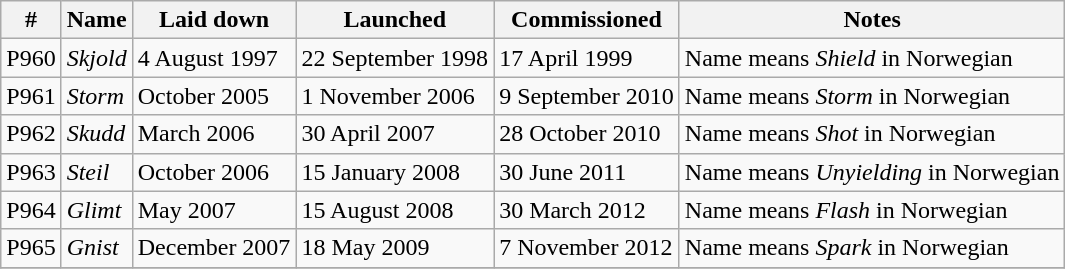<table class="wikitable">
<tr>
<th>#</th>
<th>Name</th>
<th>Laid down</th>
<th>Launched</th>
<th>Commissioned</th>
<th>Notes</th>
</tr>
<tr>
<td>P960</td>
<td><em>Skjold</em></td>
<td>4 August 1997</td>
<td>22 September 1998</td>
<td>17 April 1999</td>
<td>Name means <em>Shield</em> in Norwegian</td>
</tr>
<tr>
<td>P961</td>
<td><em>Storm</em></td>
<td>October 2005</td>
<td>1 November 2006</td>
<td>9 September 2010</td>
<td>Name means <em>Storm</em> in Norwegian</td>
</tr>
<tr>
<td>P962</td>
<td><em>Skudd</em></td>
<td>March 2006</td>
<td>30 April 2007</td>
<td>28 October 2010</td>
<td>Name means <em>Shot</em> in Norwegian</td>
</tr>
<tr>
<td>P963</td>
<td><em>Steil</em></td>
<td>October 2006</td>
<td>15 January 2008</td>
<td>30 June 2011</td>
<td>Name means <em>Unyielding</em> in Norwegian</td>
</tr>
<tr>
<td>P964</td>
<td><em>Glimt</em></td>
<td>May 2007</td>
<td>15 August 2008</td>
<td>30 March 2012</td>
<td>Name means <em>Flash</em> in Norwegian</td>
</tr>
<tr>
<td>P965</td>
<td><em>Gnist</em></td>
<td>December 2007</td>
<td>18 May 2009</td>
<td>7 November 2012</td>
<td>Name means <em>Spark</em> in Norwegian</td>
</tr>
<tr>
</tr>
</table>
